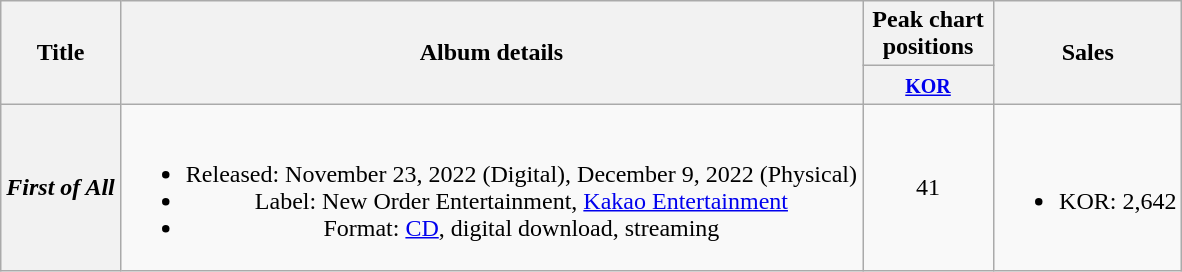<table class="wikitable plainrowheaders" style="text-align:center;">
<tr>
<th scope="col" rowspan="2">Title</th>
<th scope="col" rowspan="2">Album details</th>
<th scope="col" colspan="1" style="width:5em;">Peak chart positions</th>
<th scope="col" rowspan="2">Sales</th>
</tr>
<tr>
<th><small><a href='#'>KOR</a></small><br></th>
</tr>
<tr>
<th scope="row"><em>First of All</em></th>
<td><br><ul><li>Released: November 23, 2022 (Digital), December 9, 2022 (Physical)</li><li>Label: New Order Entertainment, <a href='#'>Kakao Entertainment</a></li><li>Format: <a href='#'>CD</a>, digital download, streaming</li></ul></td>
<td>41</td>
<td><br><ul><li>KOR: 2,642</li></ul></td>
</tr>
</table>
